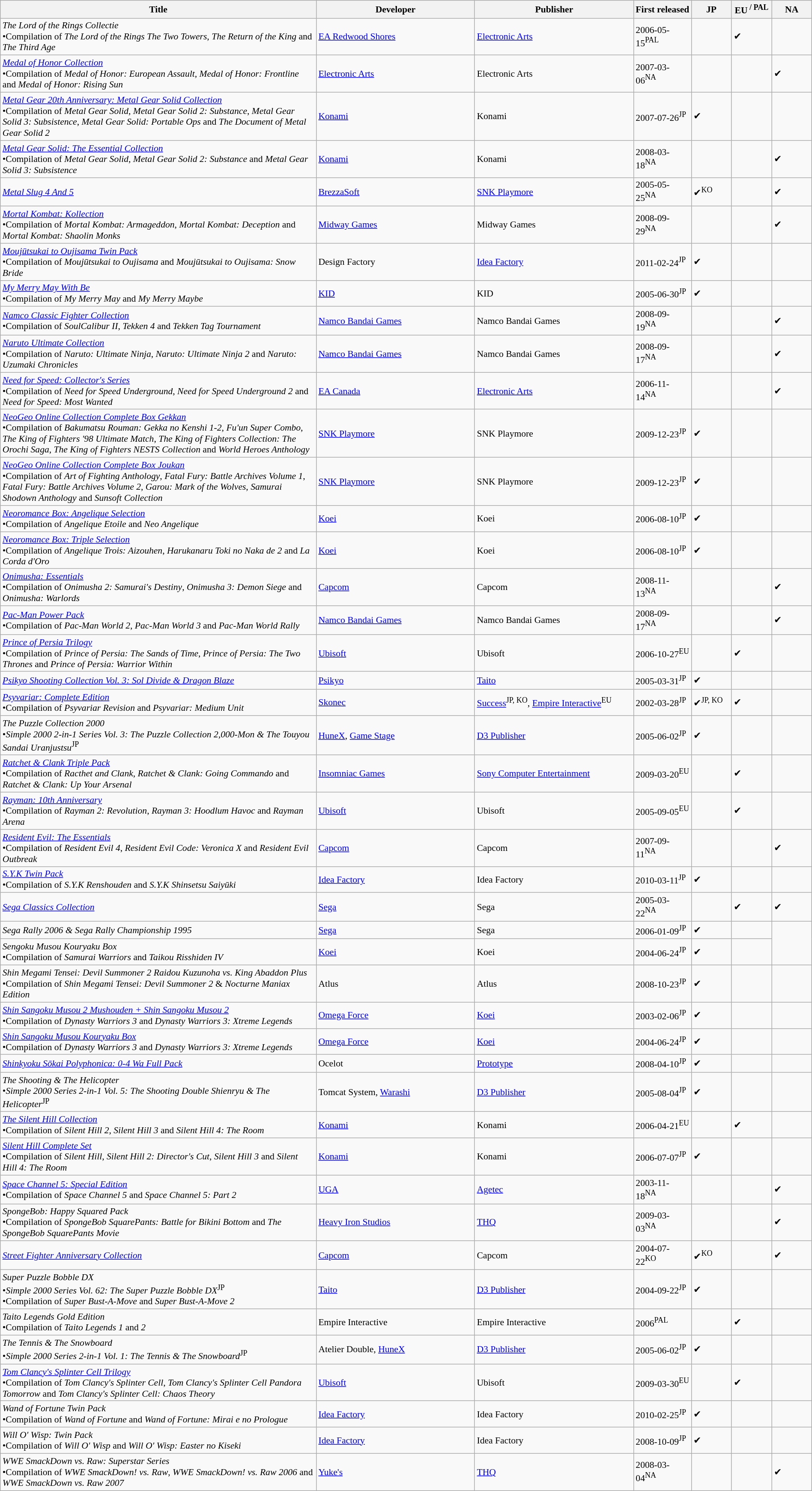<table class="wikitable sortable" style="width:100%; font-size:90%;" id="bundleslist">
<tr>
<th width=40%>Title</th>
<th width=20%>Developer</th>
<th width=20%>Publisher</th>
<th style="width:5%; white-space:nowrap;">First released</th>
<th width=5%>JP</th>
<th width=5%>EU<sup> / PAL</sup></th>
<th width=5%>NA</th>
</tr>
<tr>
<td><em>The Lord of the Rings Collectie</em><br>•Compilation of <em>The Lord of the Rings The Two Towers</em>, <em>The Return of the King</em> and <em>The Third Age</em></td>
<td><a href='#'>EA  Redwood Shores</a></td>
<td><a href='#'>Electronic  Arts</a></td>
<td>2006-05-15<sup>PAL</sup></td>
<td></td>
<td>✔</td>
<td></td>
</tr>
<tr>
<td><em><a href='#'>Medal of Honor Collection</a></em><br>•Compilation of <em>Medal of Honor: European Assault</em>, <em>Medal of Honor: Frontline</em> and <em>Medal of Honor: Rising Sun</em></td>
<td><a href='#'>Electronic Arts</a></td>
<td>Electronic Arts</td>
<td>2007-03-06<sup>NA</sup></td>
<td></td>
<td></td>
<td>✔</td>
</tr>
<tr>
<td><em><a href='#'>Metal Gear 20th Anniversary: Metal Gear Solid Collection</a></em><br>•Compilation of <em>Metal Gear Solid</em>, <em>Metal Gear Solid 2: Substance</em>, <em>Metal Gear Solid 3: Subsistence</em>, <em>Metal Gear Solid: Portable Ops</em> and <em>The Document of Metal Gear Solid 2</em></td>
<td><a href='#'>Konami</a></td>
<td>Konami</td>
<td>2007-07-26<sup>JP</sup></td>
<td>✔</td>
<td></td>
<td></td>
</tr>
<tr>
<td><em><a href='#'>Metal Gear Solid: The Essential Collection</a></em><br>•Compilation of <em>Metal Gear Solid</em>, <em>Metal Gear Solid 2: Substance</em> and <em>Metal Gear Solid 3: Subsistence</em></td>
<td><a href='#'>Konami</a></td>
<td>Konami</td>
<td>2008-03-18<sup>NA</sup></td>
<td></td>
<td></td>
<td>✔</td>
</tr>
<tr>
<td><em><a href='#'>Metal Slug 4 And 5</a></em></td>
<td><a href='#'>BrezzaSoft</a></td>
<td><a href='#'>SNK Playmore</a></td>
<td>2005-05-25<sup>NA</sup></td>
<td>✔<sup>KO</sup></td>
<td></td>
<td>✔</td>
</tr>
<tr>
<td><em><a href='#'>Mortal Kombat: Kollection</a></em><br>•Compilation of <em>Mortal Kombat: Armageddon</em>, <em>Mortal Kombat: Deception</em> and <em>Mortal Kombat: Shaolin Monks</em></td>
<td><a href='#'>Midway Games</a></td>
<td>Midway Games</td>
<td>2008-09-29<sup>NA</sup></td>
<td></td>
<td></td>
<td>✔</td>
</tr>
<tr>
<td><em><a href='#'>Moujūtsukai to Oujisama Twin Pack</a></em><br>•Compilation of <em>Moujūtsukai to Oujisama</em> and <em>Moujūtsukai to Oujisama: Snow Bride</em></td>
<td>Design Factory</td>
<td><a href='#'>Idea Factory</a></td>
<td>2011-02-24<sup>JP</sup></td>
<td>✔</td>
<td></td>
<td></td>
</tr>
<tr>
<td><em><a href='#'>My Merry May With Be</a></em><br>•Compilation of <em>My Merry May</em> and <em>My Merry Maybe</em></td>
<td><a href='#'>KID</a></td>
<td>KID</td>
<td>2005-06-30<sup>JP</sup></td>
<td>✔</td>
<td></td>
<td></td>
</tr>
<tr>
<td><em><a href='#'>Namco Classic Fighter Collection</a></em><br>•Compilation of <em>SoulCalibur II</em>, <em>Tekken 4</em> and <em>Tekken Tag Tournament</em></td>
<td><a href='#'>Namco Bandai Games</a></td>
<td>Namco Bandai Games</td>
<td>2008-09-19<sup>NA</sup></td>
<td></td>
<td></td>
<td>✔</td>
</tr>
<tr>
<td><em><a href='#'>Naruto Ultimate Collection</a></em><br>•Compilation of <em>Naruto: Ultimate Ninja</em>, <em>Naruto: Ultimate Ninja 2</em> and <em>Naruto: Uzumaki Chronicles</em></td>
<td><a href='#'>Namco Bandai Games</a></td>
<td>Namco Bandai Games</td>
<td>2008-09-17<sup>NA</sup></td>
<td></td>
<td></td>
<td>✔</td>
</tr>
<tr>
<td><em><a href='#'>Need for Speed: Collector's Series</a></em><br>•Compilation of <em>Need for Speed Underground</em>, <em>Need for Speed Underground 2</em> and <em>Need for Speed: Most Wanted</em></td>
<td><a href='#'>EA Canada</a></td>
<td><a href='#'>Electronic Arts</a></td>
<td>2006-11-14<sup>NA</sup></td>
<td></td>
<td></td>
<td>✔</td>
</tr>
<tr>
<td><em><a href='#'>NeoGeo Online Collection Complete Box Gekkan</a></em><br>•Compilation of <em>Bakumatsu Rouman: Gekka no Kenshi 1-2</em>, <em>Fu'un Super Combo</em>, <em>The King of Fighters '98 Ultimate Match</em>, <em>The King of Fighters Collection: The Orochi Saga</em>, <em>The King of Fighters NESTS Collection</em> and <em>World Heroes Anthology</em></td>
<td><a href='#'>SNK Playmore</a></td>
<td>SNK Playmore</td>
<td>2009-12-23<sup>JP</sup></td>
<td>✔</td>
<td></td>
<td></td>
</tr>
<tr>
<td><em><a href='#'>NeoGeo Online Collection Complete Box Joukan</a></em><br>•Compilation of <em>Art of Fighting Anthology</em>, <em>Fatal Fury: Battle Archives Volume 1</em>, <em>Fatal Fury: Battle Archives Volume 2</em>, <em>Garou: Mark of the Wolves</em>, <em>Samurai Shodown Anthology</em> and <em>Sunsoft Collection</em></td>
<td><a href='#'>SNK Playmore</a></td>
<td>SNK Playmore</td>
<td>2009-12-23<sup>JP</sup></td>
<td>✔</td>
<td></td>
<td></td>
</tr>
<tr>
<td><em><a href='#'>Neoromance Box: Angelique Selection</a></em><br>•Compilation of <em>Angelique Etoile</em> and <em>Neo Angelique</em></td>
<td><a href='#'>Koei</a></td>
<td>Koei</td>
<td>2006-08-10<sup>JP</sup></td>
<td>✔</td>
<td></td>
<td></td>
</tr>
<tr>
<td><em><a href='#'>Neoromance Box: Triple Selection</a></em><br>•Compilation of <em>Angelique Trois: Aizouhen</em>, <em>Harukanaru Toki no Naka de 2</em> and <em>La Corda d'Oro</em></td>
<td><a href='#'>Koei</a></td>
<td>Koei</td>
<td>2006-08-10<sup>JP</sup></td>
<td>✔</td>
<td></td>
<td></td>
</tr>
<tr>
<td><em><a href='#'>Onimusha: Essentials</a></em><br>•Compilation of <em>Onimusha 2: Samurai's Destiny</em>, <em>Onimusha 3: Demon Siege</em> and <em>Onimusha: Warlords</em></td>
<td><a href='#'>Capcom</a></td>
<td>Capcom</td>
<td>2008-11-13<sup>NA</sup></td>
<td></td>
<td></td>
<td>✔</td>
</tr>
<tr>
<td><em><a href='#'>Pac-Man Power Pack</a></em><br>•Compilation of <em>Pac-Man World 2</em>, <em>Pac-Man World 3</em> and <em>Pac-Man World Rally</em></td>
<td><a href='#'>Namco Bandai Games</a></td>
<td>Namco Bandai Games</td>
<td>2008-09-17<sup>NA</sup></td>
<td></td>
<td></td>
<td>✔</td>
</tr>
<tr>
<td><em><a href='#'>Prince of Persia Trilogy</a></em><br>•Compilation of <em>Prince of Persia: The Sands of Time</em>, <em>Prince of Persia: The Two Thrones</em> and <em>Prince of Persia: Warrior Within</em></td>
<td><a href='#'>Ubisoft</a></td>
<td>Ubisoft</td>
<td>2006-10-27<sup>EU</sup></td>
<td></td>
<td>✔</td>
<td></td>
</tr>
<tr>
<td><em><a href='#'>Psikyo Shooting Collection Vol. 3: Sol Divide & Dragon Blaze</a></em></td>
<td><a href='#'>Psikyo</a></td>
<td><a href='#'>Taito</a></td>
<td>2005-03-31<sup>JP</sup></td>
<td>✔</td>
<td></td>
<td></td>
</tr>
<tr>
<td><em><a href='#'>Psyvariar: Complete Edition</a></em><br>•Compilation of <em>Psyvariar Revision</em> and <em>Psyvariar: Medium Unit</em></td>
<td><a href='#'>Skonec</a></td>
<td><a href='#'>Success</a><sup>JP, KO</sup>, <a href='#'>Empire Interactive</a><sup>EU</sup></td>
<td>2002-03-28<sup>JP</sup></td>
<td>✔<sup>JP, KO</sup></td>
<td>✔</td>
<td></td>
</tr>
<tr>
<td><em>The Puzzle Collection 2000</em><br>•<em>Simple 2000 2-in-1 Series Vol. 3: The Puzzle Collection 2,000-Mon & The Touyou Sandai Uranjustsu</em><sup>JP</sup></td>
<td><a href='#'>HuneX</a>, <a href='#'>Game Stage</a></td>
<td><a href='#'>D3 Publisher</a></td>
<td>2005-06-02<sup>JP</sup></td>
<td>✔</td>
<td></td>
<td></td>
</tr>
<tr>
<td><em><a href='#'>Ratchet & Clank Triple Pack</a></em><br>•Compilation of <em>Racthet and Clank</em>, <em>Ratchet & Clank: Going Commando</em> and <em>Ratchet & Clank: Up Your Arsenal</em></td>
<td><a href='#'>Insomniac Games</a></td>
<td><a href='#'>Sony Computer Entertainment</a></td>
<td>2009-03-20<sup>EU</sup></td>
<td></td>
<td>✔</td>
<td></td>
</tr>
<tr>
<td><em><a href='#'>Rayman: 10th Anniversary</a></em><br>•Compilation of <em>Rayman 2: Revolution</em>, <em>Rayman 3: Hoodlum Havoc</em> and <em>Rayman Arena</em></td>
<td><a href='#'>Ubisoft</a></td>
<td>Ubisoft</td>
<td>2005-09-05<sup>EU</sup></td>
<td></td>
<td>✔</td>
<td></td>
</tr>
<tr>
<td><em><a href='#'>Resident Evil: The Essentials</a></em><br>•Compilation of <em>Resident Evil 4</em>, <em>Resident Evil Code: Veronica X</em> and <em>Resident Evil Outbreak</em></td>
<td><a href='#'>Capcom</a></td>
<td>Capcom</td>
<td>2007-09-11<sup>NA</sup></td>
<td></td>
<td></td>
<td>✔</td>
</tr>
<tr>
<td><em><a href='#'>S.Y.K Twin Pack</a></em><br>•Compilation of <em>S.Y.K Renshouden</em> and <em>S.Y.K Shinsetsu Saiyūki</em></td>
<td><a href='#'>Idea Factory</a></td>
<td>Idea Factory</td>
<td>2010-03-11<sup>JP</sup></td>
<td>✔</td>
<td></td>
<td></td>
</tr>
<tr>
<td><em><a href='#'>Sega Classics Collection</a></em></td>
<td><a href='#'>Sega</a></td>
<td>Sega</td>
<td>2005-03-22<sup>NA</sup></td>
<td></td>
<td>✔</td>
<td>✔</td>
</tr>
<tr>
<td><em>Sega Rally 2006 & Sega Rally Championship 1995</em></td>
<td><a href='#'>Sega</a></td>
<td>Sega</td>
<td>2006-01-09<sup>JP</sup></td>
<td>✔</td>
<td></td>
</tr>
<tr>
<td><em>Sengoku Musou Kouryaku Box</em><br>•Compilation of <em>Samurai Warriors</em> and <em>Taikou Risshiden IV</em></td>
<td><a href='#'>Koei</a></td>
<td>Koei</td>
<td>2004-06-24<sup>JP</sup></td>
<td>✔</td>
<td></td>
</tr>
<tr>
<td><em>Shin Megami Tensei: Devil Summoner 2 Raidou Kuzunoha vs. King Abaddon Plus</em><br>•Compilation of <em>Shin Megami Tensei: Devil Summoner 2</em> & <em>Nocturne Maniax Edition</em></td>
<td>Atlus</td>
<td>Atlus</td>
<td>2008-10-23<sup>JP</sup></td>
<td>✔</td>
<td></td>
<td></td>
</tr>
<tr>
<td><em><a href='#'>Shin Sangoku Musou 2 Mushouden + Shin Sangoku Musou 2</a></em><br>•Compilation of <em>Dynasty Warriors 3</em> and <em>Dynasty Warriors 3: Xtreme Legends</em></td>
<td><a href='#'>Omega Force</a></td>
<td><a href='#'>Koei</a></td>
<td>2003-02-06<sup>JP</sup></td>
<td>✔</td>
<td></td>
<td></td>
</tr>
<tr>
<td><em><a href='#'>Shin Sangoku Musou Kouryaku Box</a></em><br>•Compilation of <em>Dynasty Warriors 3</em> and <em>Dynasty Warriors 3: Xtreme Legends</em></td>
<td><a href='#'>Omega Force</a></td>
<td><a href='#'>Koei</a></td>
<td>2004-06-24<sup>JP</sup></td>
<td>✔</td>
<td></td>
<td></td>
</tr>
<tr>
<td><em><a href='#'>Shinkyoku Sōkai Polyphonica: 0-4 Wa Full Pack</a></em></td>
<td>Ocelot</td>
<td><a href='#'>Prototype</a></td>
<td>2008-04-10<sup>JP</sup></td>
<td>✔</td>
<td></td>
<td></td>
</tr>
<tr>
<td><em>The Shooting & The Helicopter</em><br>•<em>Simple 2000 Series 2-in-1 Vol. 5: The Shooting Double Shienryu & The Helicopter</em><sup>JP</sup></td>
<td>Tomcat System, <a href='#'>Warashi</a></td>
<td><a href='#'>D3 Publisher</a></td>
<td>2005-08-04<sup>JP</sup></td>
<td>✔</td>
<td></td>
<td></td>
</tr>
<tr>
<td><em><a href='#'>The Silent Hill Collection</a></em><br>•Compilation of <em>Silent Hill 2</em>, <em>Silent Hill 3</em> and <em>Silent Hill 4: The Room</em></td>
<td><a href='#'>Konami</a></td>
<td>Konami</td>
<td>2006-04-21<sup>EU</sup></td>
<td></td>
<td>✔</td>
<td></td>
</tr>
<tr>
<td><em><a href='#'>Silent Hill Complete Set</a></em><br>•Compilation of <em>Silent Hill</em>, <em>Silent Hill 2: Director's Cut</em>, <em>Silent Hill 3</em> and <em>Silent Hill 4: The Room</em></td>
<td><a href='#'>Konami</a></td>
<td>Konami</td>
<td>2006-07-07<sup>JP</sup></td>
<td>✔</td>
<td></td>
<td></td>
</tr>
<tr>
<td><em><a href='#'>Space Channel 5: Special Edition</a></em><br>•Compilation of <em>Space Channel 5</em> and <em>Space Channel 5: Part 2</em></td>
<td><a href='#'>UGA</a></td>
<td><a href='#'>Agetec</a></td>
<td>2003-11-18<sup>NA</sup></td>
<td></td>
<td></td>
<td>✔</td>
</tr>
<tr>
<td><em>SpongeBob: Happy Squared Pack</em><br>•Compilation of <em>SpongeBob SquarePants: Battle for Bikini Bottom</em> and <em>The SpongeBob SquarePants Movie</em></td>
<td><a href='#'>Heavy Iron Studios</a></td>
<td><a href='#'>THQ</a></td>
<td>2009-03-03<sup>NA</sup></td>
<td></td>
<td></td>
<td>✔</td>
</tr>
<tr>
<td><em><a href='#'>Street Fighter Anniversary Collection</a></em></td>
<td><a href='#'>Capcom</a></td>
<td>Capcom</td>
<td>2004-07-22<sup>KO</sup></td>
<td>✔<sup>KO</sup></td>
<td></td>
<td>✔</td>
</tr>
<tr>
<td><em>Super Puzzle Bobble DX</em><br>•<em>Simple 2000 Series Vol. 62: The Super Puzzle Bobble DX</em><sup>JP</sup><br>•Compilation of <em>Super Bust-A-Move</em> and <em>Super Bust-A-Move 2</em></td>
<td><a href='#'>Taito</a></td>
<td><a href='#'>D3 Publisher</a></td>
<td>2004-09-22<sup>JP</sup></td>
<td>✔</td>
<td></td>
<td></td>
</tr>
<tr>
<td><em>Taito Legends Gold Edition</em><br>•Compilation of <em>Taito Legends 1</em> and <em>2</em></td>
<td>Empire Interactive</td>
<td>Empire Interactive</td>
<td>2006<sup>PAL</sup></td>
<td></td>
<td>✔</td>
<td></td>
</tr>
<tr>
<td><em>The Tennis & The Snowboard</em><br>•<em>Simple 2000 Series 2-in-1 Vol. 1: The Tennis & The Snowboard</em><sup>JP</sup></td>
<td>Atelier Double, <a href='#'>HuneX</a></td>
<td><a href='#'>D3 Publisher</a></td>
<td>2005-06-02<sup>JP</sup></td>
<td>✔</td>
<td></td>
<td></td>
</tr>
<tr>
<td><em><a href='#'>Tom Clancy's Splinter Cell Trilogy</a></em><br>•Compilation of <em>Tom Clancy's Splinter Cell</em>, <em>Tom Clancy's Splinter Cell Pandora Tomorrow</em> and <em>Tom Clancy's Splinter Cell: Chaos Theory</em></td>
<td><a href='#'>Ubisoft</a></td>
<td>Ubisoft</td>
<td>2009-03-30<sup>EU</sup></td>
<td></td>
<td>✔</td>
<td></td>
</tr>
<tr>
<td><em>Wand of Fortune Twin Pack</em><br>•Compilation of <em>Wand of Fortune</em> and <em>Wand of Fortune: Mirai e no Prologue</em></td>
<td><a href='#'>Idea Factory</a></td>
<td>Idea Factory</td>
<td>2010-02-25<sup>JP</sup></td>
<td>✔</td>
<td></td>
<td></td>
</tr>
<tr>
<td><em>Will O' Wisp: Twin Pack</em><br>•Compilation of <em>Will O' Wisp</em> and <em>Will O' Wisp: Easter no Kiseki</em></td>
<td><a href='#'>Idea Factory</a></td>
<td>Idea Factory</td>
<td>2008-10-09<sup>JP</sup></td>
<td>✔</td>
<td></td>
<td></td>
</tr>
<tr>
<td><em>WWE SmackDown vs. Raw: Superstar Series</em><br>•Compilation of <em>WWE SmackDown! vs. Raw</em>, <em>WWE SmackDown! vs. Raw 2006</em> and <em>WWE SmackDown vs. Raw 2007</em></td>
<td><a href='#'>Yuke's</a></td>
<td><a href='#'>THQ</a></td>
<td>2008-03-04<sup>NA</sup></td>
<td></td>
<td></td>
<td>✔</td>
</tr>
</table>
